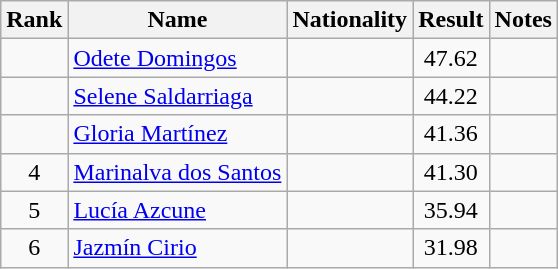<table class="wikitable sortable" style="text-align:center">
<tr>
<th>Rank</th>
<th>Name</th>
<th>Nationality</th>
<th>Result</th>
<th>Notes</th>
</tr>
<tr>
<td></td>
<td align=left><a href='#'>Odete Domingos</a></td>
<td align=left></td>
<td>47.62</td>
<td></td>
</tr>
<tr>
<td></td>
<td align=left><a href='#'>Selene Saldarriaga</a></td>
<td align=left></td>
<td>44.22</td>
<td></td>
</tr>
<tr>
<td></td>
<td align=left><a href='#'>Gloria Martínez</a></td>
<td align=left></td>
<td>41.36</td>
<td></td>
</tr>
<tr>
<td>4</td>
<td align=left><a href='#'>Marinalva dos Santos</a></td>
<td align=left></td>
<td>41.30</td>
<td></td>
</tr>
<tr>
<td>5</td>
<td align=left><a href='#'>Lucía Azcune</a></td>
<td align=left></td>
<td>35.94</td>
<td></td>
</tr>
<tr>
<td>6</td>
<td align=left><a href='#'>Jazmín Cirio</a></td>
<td align=left></td>
<td>31.98</td>
<td></td>
</tr>
</table>
